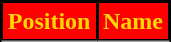<table class="wikitable sortable">
<tr>
<th style="background:#FF0000; color:#FFD700; border:2px solid #000;" scope="col">Position</th>
<th style="background:#FF0000; color:#FFD700; border:2px solid #000;" scope="col">Name</th>
</tr>
<tr>
</tr>
</table>
